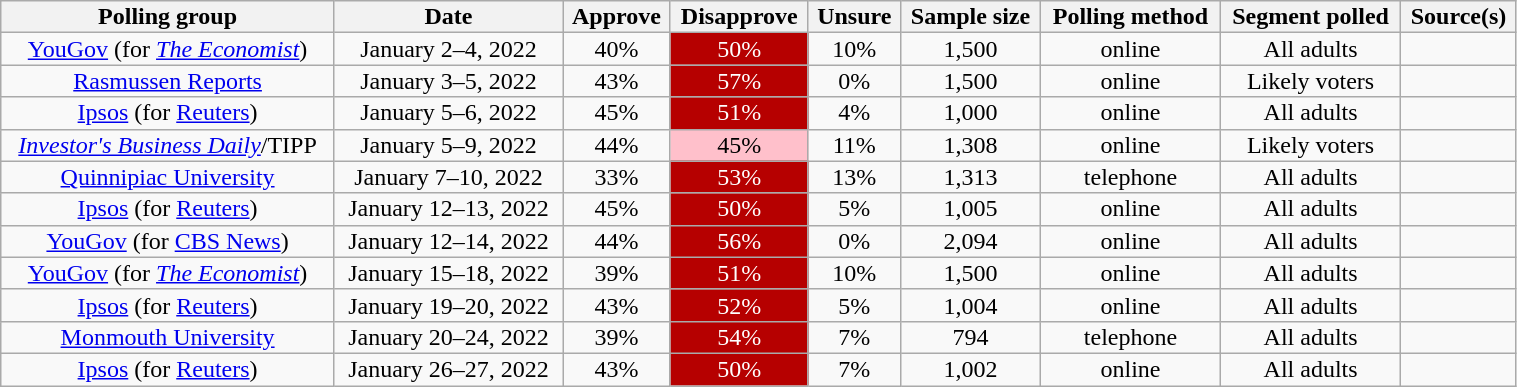<table class="wikitable sortable" style="text-align:center;line-height:14px;width: 80%;">
<tr>
<th class="unsortable">Polling group</th>
<th>Date</th>
<th>Approve</th>
<th>Disapprove</th>
<th>Unsure</th>
<th>Sample size</th>
<th>Polling method</th>
<th class="unsortable">Segment polled</th>
<th class="unsortable">Source(s)</th>
</tr>
<tr>
<td><a href='#'>YouGov</a> (for <em><a href='#'>The Economist</a></em>)</td>
<td>January 2–4, 2022</td>
<td>40%</td>
<td style="background: #B60000; color: white">50%</td>
<td>10%</td>
<td>1,500</td>
<td>online</td>
<td>All adults</td>
<td></td>
</tr>
<tr>
<td><a href='#'>Rasmussen Reports</a></td>
<td>January 3–5, 2022</td>
<td>43%</td>
<td style="background: #B60000; color: white">57%</td>
<td>0%</td>
<td>1,500</td>
<td>online</td>
<td>Likely voters</td>
<td></td>
</tr>
<tr>
<td><a href='#'>Ipsos</a> (for <a href='#'>Reuters</a>)</td>
<td>January 5–6, 2022</td>
<td>45%</td>
<td style="background: #B60000; color: white">51%</td>
<td>4%</td>
<td>1,000</td>
<td>online</td>
<td>All adults</td>
<td></td>
</tr>
<tr>
<td><em><a href='#'>Investor's Business Daily</a></em>/TIPP</td>
<td>January 5–9, 2022</td>
<td>44%</td>
<td style="background: pink; color: black">45%</td>
<td>11%</td>
<td>1,308</td>
<td>online</td>
<td>Likely voters</td>
<td></td>
</tr>
<tr>
<td><a href='#'>Quinnipiac University</a></td>
<td>January 7–10, 2022</td>
<td>33%</td>
<td style="background: #B60000; color: white">53%</td>
<td>13%</td>
<td>1,313</td>
<td>telephone</td>
<td>All adults</td>
<td></td>
</tr>
<tr>
<td><a href='#'>Ipsos</a> (for <a href='#'>Reuters</a>)</td>
<td>January 12–13, 2022</td>
<td>45%</td>
<td style="background: #B60000; color: white">50%</td>
<td>5%</td>
<td>1,005</td>
<td>online</td>
<td>All adults</td>
<td></td>
</tr>
<tr>
<td><a href='#'>YouGov</a> (for <a href='#'>CBS News</a>)</td>
<td>January 12–14, 2022</td>
<td>44%</td>
<td style="background: #B60000; color: white">56%</td>
<td>0%</td>
<td>2,094</td>
<td>online</td>
<td>All adults</td>
<td></td>
</tr>
<tr>
<td><a href='#'>YouGov</a> (for <em><a href='#'>The Economist</a></em>)</td>
<td>January 15–18, 2022</td>
<td>39%</td>
<td style="background: #B60000; color: white">51%</td>
<td>10%</td>
<td>1,500</td>
<td>online</td>
<td>All adults</td>
<td></td>
</tr>
<tr>
<td><a href='#'>Ipsos</a> (for <a href='#'>Reuters</a>)</td>
<td>January 19–20, 2022</td>
<td>43%</td>
<td style="background: #B60000; color: white">52%</td>
<td>5%</td>
<td>1,004</td>
<td>online</td>
<td>All adults</td>
<td></td>
</tr>
<tr>
<td><a href='#'>Monmouth University</a></td>
<td>January 20–24, 2022</td>
<td>39%</td>
<td style="background: #B60000; color: white">54%</td>
<td>7%</td>
<td>794</td>
<td>telephone</td>
<td>All adults</td>
<td></td>
</tr>
<tr>
<td><a href='#'>Ipsos</a> (for <a href='#'>Reuters</a>)</td>
<td>January 26–27, 2022</td>
<td>43%</td>
<td style="background: #B60000; color: white">50%</td>
<td>7%</td>
<td>1,002</td>
<td>online</td>
<td>All adults</td>
<td></td>
</tr>
</table>
